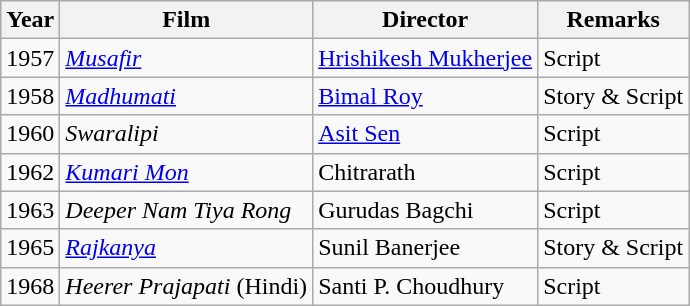<table class="wikitable sortable">
<tr>
<th>Year</th>
<th>Film</th>
<th>Director</th>
<th>Remarks </th>
</tr>
<tr>
<td>1957</td>
<td><em><a href='#'>Musafir</a></em></td>
<td><a href='#'>Hrishikesh Mukherjee</a></td>
<td>Script</td>
</tr>
<tr>
<td>1958</td>
<td><em><a href='#'>Madhumati</a></em></td>
<td><a href='#'>Bimal Roy</a></td>
<td>Story & Script</td>
</tr>
<tr>
<td>1960</td>
<td><em>Swaralipi</em></td>
<td><a href='#'>Asit Sen</a></td>
<td>Script</td>
</tr>
<tr>
<td>1962</td>
<td><em><a href='#'>Kumari Mon</a></em></td>
<td>Chitrarath</td>
<td>Script</td>
</tr>
<tr>
<td>1963</td>
<td><em>Deeper Nam Tiya Rong</em></td>
<td>Gurudas Bagchi</td>
<td>Script</td>
</tr>
<tr>
<td>1965</td>
<td><em><a href='#'>Rajkanya</a></em></td>
<td>Sunil Banerjee</td>
<td>Story & Script</td>
</tr>
<tr>
<td>1968</td>
<td><em>Heerer Prajapati</em> (Hindi)</td>
<td>Santi P. Choudhury</td>
<td>Script</td>
</tr>
</table>
